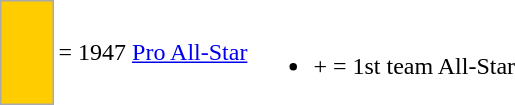<table>
<tr>
<td style="background:#fc0; border:1px solid #aaa; width:2em;"></td>
<td>= 1947 <a href='#'>Pro All-Star</a></td>
<td><br><ul><li>+ = 1st team All-Star</li></ul></td>
</tr>
</table>
